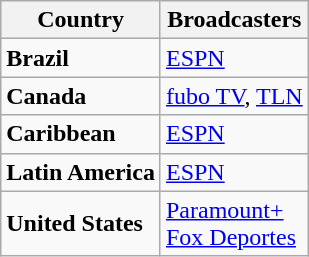<table class="wikitable" border="2">
<tr>
<th>Country</th>
<th>Broadcasters</th>
</tr>
<tr>
<td><strong>Brazil</strong></td>
<td><a href='#'>ESPN</a></td>
</tr>
<tr>
<td><strong>Canada</strong></td>
<td><a href='#'>fubo TV</a>, <a href='#'>TLN</a></td>
</tr>
<tr>
<td><strong>Caribbean</strong></td>
<td><a href='#'>ESPN</a></td>
</tr>
<tr>
<td><strong>Latin America</strong></td>
<td><a href='#'>ESPN</a></td>
</tr>
<tr>
<td><strong>United States</strong></td>
<td><a href='#'>Paramount+</a><br><a href='#'>Fox Deportes</a></td>
</tr>
</table>
